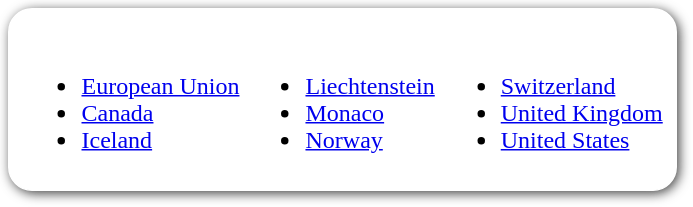<table style=" border-radius:1em; box-shadow: 0.1em 0.1em 0.5em rgba(0,0,0,0.75);; background-color: white; border: 1px solid white; padding: 5px;">
<tr style="vertical-align:top;">
<td valign="top"><br><ul><li> <a href='#'>European Union</a></li><li> <a href='#'>Canada</a></li><li> <a href='#'>Iceland</a></li></ul></td>
<td><br><ul><li> <a href='#'>Liechtenstein</a></li><li> <a href='#'>Monaco</a></li><li> <a href='#'>Norway</a></li></ul></td>
<td><br><ul><li> <a href='#'>Switzerland</a></li><li> <a href='#'>United Kingdom</a></li><li> <a href='#'>United States</a></li></ul></td>
</tr>
</table>
